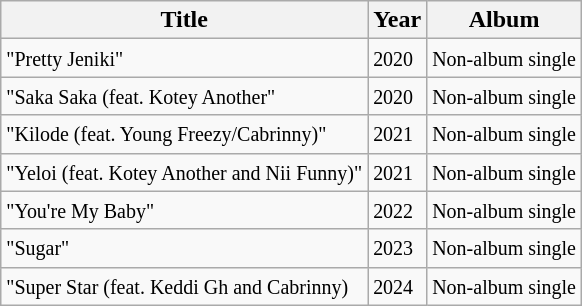<table class="wikitable">
<tr>
<th>Title</th>
<th>Year</th>
<th>Album</th>
</tr>
<tr>
<td><small>"Pretty Jeniki"</small></td>
<td><small>2020</small></td>
<td><small>Non-album single</small></td>
</tr>
<tr>
<td><small>"Saka Saka (feat. Kotey Another"</small></td>
<td><small>2020</small></td>
<td><small>Non-album single</small></td>
</tr>
<tr>
<td><small>"Kilode (feat. Young Freezy/Cabrinny)"</small></td>
<td><small>2021</small></td>
<td><small>Non-album single</small></td>
</tr>
<tr>
<td><small>"Yeloi (feat. Kotey Another and Nii Funny)"</small></td>
<td><small>2021</small></td>
<td><small>Non-album single</small></td>
</tr>
<tr>
<td><small>"You're My Baby"</small></td>
<td><small>2022</small></td>
<td><small>Non-album single</small></td>
</tr>
<tr>
<td><small>"Sugar"</small></td>
<td><small>2023</small></td>
<td><small>Non-album single</small></td>
</tr>
<tr>
<td><small>"Super Star (feat. Keddi Gh and Cabrinny)</small></td>
<td><small>2024</small></td>
<td><small>Non-album single</small></td>
</tr>
</table>
